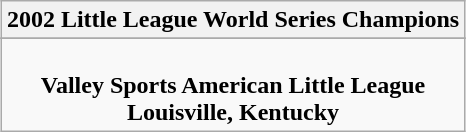<table class="wikitable" style="text-align: center; margin: 0 auto;">
<tr>
<th>2002 Little League World Series Champions</th>
</tr>
<tr>
</tr>
<tr>
<td><br><strong>Valley Sports American Little League</strong><br><strong>Louisville, Kentucky</strong></td>
</tr>
</table>
